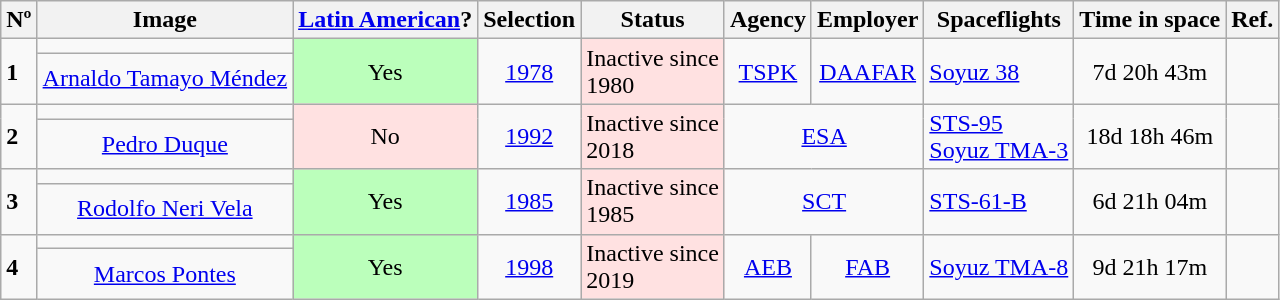<table class="wikitable sticky-header">
<tr>
<th>Nº</th>
<th>Image</th>
<th><a href='#'>Latin American</a>?</th>
<th>Selection</th>
<th>Status</th>
<th>Agency</th>
<th>Employer</th>
<th>Spaceflights</th>
<th>Time in space</th>
<th>Ref.</th>
</tr>
<tr>
<td rowspan=2><strong>1</strong></td>
<td></td>
<td rowspan=2 style="background:#bbffbb; text-align:center;">Yes</td>
<td rowspan="2" style="text-align:center;"><a href='#'>1978</a></td>
<td rowspan=2 bgcolor=#ffe1e1>Inactive since<br>1980</td>
<td rowspan="2" style="text-align:center;"><a href='#'>TSPK</a></td>
<td rowspan="2" style="text-align:center;"><a href='#'>DAAFAR</a></td>
<td rowspan=2> <a href='#'>Soyuz 38</a></td>
<td rowspan="2" style="text-align:center;">7d 20h 43m</td>
<td rowspan=2></td>
</tr>
<tr>
<td> <a href='#'>Arnaldo Tamayo Méndez</a></td>
</tr>
<tr>
<td rowspan=2><strong>2</strong></td>
<td></td>
<td rowspan=2 style="background:#ffe1e1; text-align:center;">No</td>
<td rowspan="2" style="text-align:center;"><a href='#'>1992</a><br></td>
<td rowspan=2 bgcolor=#ffe1e1>Inactive since<br>2018</td>
<td rowspan="2" colspan="2" style="text-align:center;"><a href='#'>ESA</a></td>
<td rowspan=2> <a href='#'>STS-95</a><br> <a href='#'>Soyuz TMA-3</a></td>
<td rowspan="2" style="text-align:center;">18d 18h 46m</td>
<td rowspan=2></td>
</tr>
<tr>
<td style="text-align:center;"> <a href='#'>Pedro Duque</a></td>
</tr>
<tr>
<td rowspan=2><strong>3</strong></td>
<td></td>
<td rowspan=2 style="background:#bbffbb; text-align:center;">Yes</td>
<td rowspan="2" style="text-align:center;"><a href='#'>1985</a></td>
<td rowspan=2 bgcolor=#ffe1e1>Inactive since<br>1985</td>
<td rowspan="2" colspan="2" style="text-align:center;"><a href='#'>SCT</a></td>
<td rowspan=2> <a href='#'>STS-61-B</a></td>
<td rowspan="2" style="text-align:center;">6d 21h 04m</td>
<td rowspan=2></td>
</tr>
<tr>
<td style="text-align:center;"> <a href='#'>Rodolfo Neri Vela</a></td>
</tr>
<tr>
<td rowspan=2><strong>4</strong></td>
<td></td>
<td rowspan=2 style="background:#bbffbb; text-align:center;">Yes</td>
<td rowspan="2" style="text-align:center;"><a href='#'>1998</a></td>
<td rowspan=2 bgcolor=#ffe1e1>Inactive since<br>2019</td>
<td rowspan="2" style="text-align:center;"><a href='#'>AEB</a></td>
<td rowspan="2" style="text-align:center;"><a href='#'>FAB</a></td>
<td rowspan=2> <a href='#'>Soyuz TMA-8</a></td>
<td rowspan="2" style="text-align:center;">9d 21h 17m</td>
<td rowspan=2></td>
</tr>
<tr>
<td style="text-align:center;"> <a href='#'>Marcos Pontes</a></td>
</tr>
</table>
